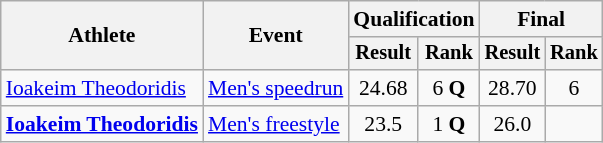<table class=wikitable style=font-size:90%;text-align:center>
<tr>
<th rowspan=2>Athlete</th>
<th rowspan=2>Event</th>
<th colspan=2>Qualification</th>
<th colspan=2>Final</th>
</tr>
<tr style=font-size:95%>
<th>Result</th>
<th>Rank</th>
<th>Result</th>
<th>Rank</th>
</tr>
<tr>
<td align=left><a href='#'>Ioakeim Theodoridis</a></td>
<td align=left><a href='#'>Men's speedrun</a></td>
<td>24.68</td>
<td>6 <strong>Q</strong></td>
<td>28.70</td>
<td>6</td>
</tr>
<tr>
<td align=left><strong><a href='#'>Ioakeim Theodoridis</a></strong></td>
<td align=left><a href='#'>Men's freestyle</a></td>
<td>23.5</td>
<td>1 <strong>Q</strong></td>
<td>26.0</td>
<td></td>
</tr>
</table>
